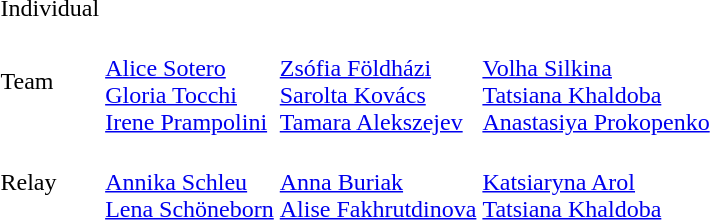<table>
<tr>
<td>Individual</td>
<td></td>
<td></td>
<td></td>
</tr>
<tr>
<td>Team</td>
<td><br><a href='#'>Alice Sotero</a><br><a href='#'>Gloria Tocchi</a><br><a href='#'>Irene Prampolini</a></td>
<td><br><a href='#'>Zsófia Földházi</a><br><a href='#'>Sarolta Kovács</a><br><a href='#'>Tamara Alekszejev</a></td>
<td><br><a href='#'>Volha Silkina</a><br><a href='#'>Tatsiana Khaldoba</a><br><a href='#'>Anastasiya Prokopenko</a></td>
</tr>
<tr>
<td>Relay</td>
<td><br><a href='#'>Annika Schleu</a><br><a href='#'>Lena Schöneborn</a></td>
<td><br><a href='#'>Anna Buriak</a><br><a href='#'>Alise Fakhrutdinova</a></td>
<td><br><a href='#'>Katsiaryna Arol</a><br><a href='#'>Tatsiana Khaldoba</a></td>
</tr>
</table>
